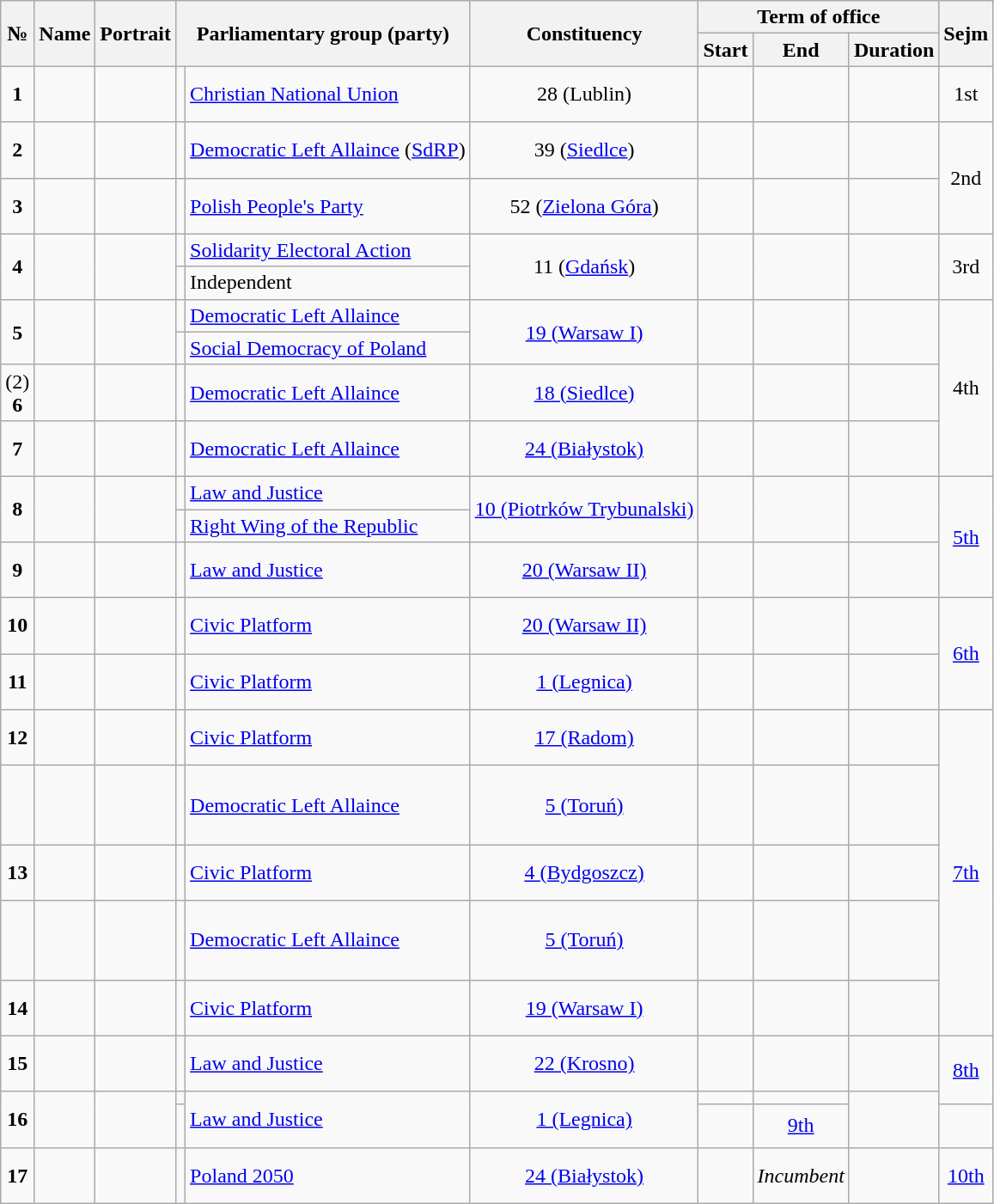<table class="wikitable sortable" style="text-align:center;">
<tr>
<th rowspan="2">№</th>
<th rowspan="2">Name<br></th>
<th rowspan="2">Portrait</th>
<th rowspan="2" colspan="2">Parliamentary group (party)</th>
<th rowspan="2">Constituency</th>
<th colspan="3">Term of office</th>
<th rowspan="2">Sejm</th>
</tr>
<tr>
<th>Start</th>
<th>End</th>
<th>Duration</th>
</tr>
<tr>
<td><strong>1</strong></td>
<td><strong></strong><br><br></td>
<td></td>
<td></td>
<td style="text-align:left;"><a href='#'>Christian National Union</a></td>
<td>28 (Lublin)</td>
<td></td>
<td></td>
<td></td>
<td sort-value="1">1st</td>
</tr>
<tr>
<td><strong>2</strong></td>
<td><strong></strong><br><br></td>
<td></td>
<td></td>
<td style="text-align:left;"><a href='#'>Democratic Left Allaince</a> (<a href='#'>SdRP</a>)</td>
<td>39 (<a href='#'>Siedlce</a>)</td>
<td></td>
<td></td>
<td></td>
<td rowspan="2" sort-value="2">2nd</td>
</tr>
<tr>
<td><strong>3</strong></td>
<td><strong></strong><br><br></td>
<td></td>
<td></td>
<td style="text-align:left;"><a href='#'>Polish People's Party</a></td>
<td>52 (<a href='#'>Zielona Góra</a>)</td>
<td></td>
<td></td>
<td></td>
</tr>
<tr>
<td rowspan="2"><strong>4</strong></td>
<td rowspan="2"><strong></strong><br><br></td>
<td rowspan="2"></td>
<td></td>
<td style="text-align:left;"><a href='#'>Solidarity Electoral Action</a></td>
<td rowspan="2">11 (<a href='#'>Gdańsk</a>)</td>
<td rowspan="2"></td>
<td rowspan="2"></td>
<td rowspan="2"></td>
<td rowspan="2" sort-value="3">3rd</td>
</tr>
<tr>
<td></td>
<td style="text-align:left;">Independent</td>
</tr>
<tr>
<td rowspan="2"><strong>5</strong></td>
<td rowspan="2"><strong></strong><br><br></td>
<td rowspan="2"></td>
<td></td>
<td style="text-align:left;"><a href='#'>Democratic Left Allaince</a></td>
<td rowspan="2"><a href='#'>19 (Warsaw I)</a></td>
<td rowspan="2"></td>
<td rowspan="2"></td>
<td rowspan="2"></td>
<td rowspan="4" sort-value="4">4th</td>
</tr>
<tr>
<td></td>
<td style="text-align:left;"><a href='#'>Social Democracy of Poland</a></td>
</tr>
<tr>
<td sort-value="6">(2)<br><strong>6</strong></td>
<td><strong></strong><br><br></td>
<td></td>
<td></td>
<td style="text-align:left;"><a href='#'>Democratic Left Allaince</a></td>
<td><a href='#'>18 (Siedlce)</a></td>
<td></td>
<td></td>
<td></td>
</tr>
<tr>
<td><strong>7</strong></td>
<td><strong></strong><br><br></td>
<td></td>
<td></td>
<td style="text-align:left;"><a href='#'>Democratic Left Allaince</a></td>
<td><a href='#'>24 (Białystok)</a></td>
<td></td>
<td></td>
<td></td>
</tr>
<tr>
<td rowspan="2"><strong>8</strong></td>
<td rowspan="2"><strong></strong><br><br></td>
<td rowspan="2"></td>
<td></td>
<td style="text-align:left;"><a href='#'>Law and Justice</a></td>
<td rowspan="2"><a href='#'>10 (Piotrków Trybunalski)</a></td>
<td rowspan="2"></td>
<td rowspan="2"></td>
<td rowspan="2"></td>
<td rowspan="3" sort-value="5"><a href='#'>5th</a></td>
</tr>
<tr>
<td></td>
<td style="text-align:left;"><a href='#'>Right Wing of the Republic</a></td>
</tr>
<tr>
<td><strong>9</strong></td>
<td><strong></strong><br><br></td>
<td></td>
<td></td>
<td style="text-align:left;"><a href='#'>Law and Justice</a></td>
<td><a href='#'>20 (Warsaw II)</a></td>
<td></td>
<td></td>
<td></td>
</tr>
<tr>
<td><strong>10</strong></td>
<td><strong></strong><br><br></td>
<td></td>
<td></td>
<td style="text-align:left;"><a href='#'>Civic Platform</a></td>
<td><a href='#'>20 (Warsaw II)</a></td>
<td></td>
<td></td>
<td></td>
<td rowspan="2" sort-value="6"><a href='#'>6th</a></td>
</tr>
<tr>
<td><strong>11</strong></td>
<td><strong></strong><br><br></td>
<td></td>
<td></td>
<td style="text-align:left;"><a href='#'>Civic Platform</a></td>
<td><a href='#'>1 (Legnica)</a></td>
<td></td>
<td></td>
<td></td>
</tr>
<tr>
<td><strong>12</strong></td>
<td><strong></strong><br><br></td>
<td></td>
<td></td>
<td style="text-align:left;"><a href='#'>Civic Platform</a></td>
<td><a href='#'>17 (Radom)</a></td>
<td></td>
<td></td>
<td></td>
<td rowspan="5" sort-value="7"><a href='#'>7th</a></td>
</tr>
<tr>
<td></td>
<td><br><br><br></td>
<td></td>
<td></td>
<td style="text-align:left;"><a href='#'>Democratic Left Allaince</a></td>
<td><a href='#'>5 (Toruń)</a></td>
<td></td>
<td></td>
<td></td>
</tr>
<tr>
<td><strong>13</strong></td>
<td><strong></strong><br><br></td>
<td></td>
<td></td>
<td style="text-align:left;"><a href='#'>Civic Platform</a></td>
<td><a href='#'>4 (Bydgoszcz)</a></td>
<td></td>
<td></td>
<td></td>
</tr>
<tr>
<td></td>
<td><br><br><br></td>
<td></td>
<td></td>
<td style="text-align:left;"><a href='#'>Democratic Left Allaince</a></td>
<td><a href='#'>5 (Toruń)</a></td>
<td></td>
<td></td>
<td></td>
</tr>
<tr>
<td><strong>14</strong></td>
<td><strong></strong><br><br></td>
<td></td>
<td></td>
<td style="text-align:left;"><a href='#'>Civic Platform</a></td>
<td><a href='#'>19 (Warsaw I)</a></td>
<td></td>
<td></td>
<td></td>
</tr>
<tr>
<td><strong>15</strong></td>
<td><strong></strong><br><br></td>
<td></td>
<td></td>
<td style="text-align:left;"><a href='#'>Law and Justice</a></td>
<td><a href='#'>22 (Krosno)</a></td>
<td></td>
<td></td>
<td></td>
<td rowspan="2" sort-value="8"><a href='#'>8th</a></td>
</tr>
<tr>
<td rowspan="2"><strong>16</strong></td>
<td rowspan="2"><strong></strong><br><br></td>
<td rowspan="2"></td>
<td></td>
<td rowspan="2" style="text-align:left;"><a href='#'>Law and Justice</a></td>
<td rowspan="2"><a href='#'>1 (Legnica)</a></td>
<td></td>
<td></td>
<td rowspan="2"></td>
</tr>
<tr>
<td></td>
<td></td>
<td sort-value="9"><a href='#'>9th</a></td>
</tr>
<tr>
<td><strong>17</strong></td>
<td><strong></strong><br><br></td>
<td></td>
<td></td>
<td style="text-align:left;"><a href='#'>Poland 2050</a></td>
<td><a href='#'>24 (Białystok)</a></td>
<td></td>
<td><em>Incumbent</em></td>
<td></td>
<td sort-value="10"><a href='#'>10th</a></td>
</tr>
</table>
